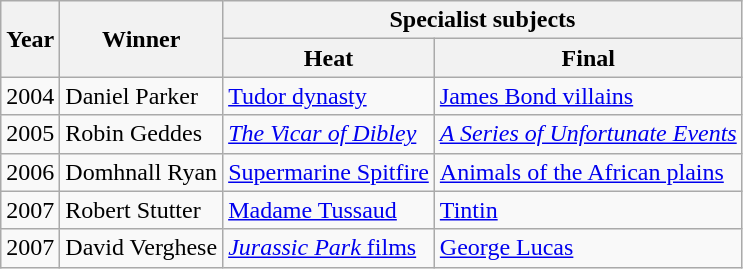<table class="wikitable">
<tr>
<th rowspan="2">Year</th>
<th rowspan="2">Winner</th>
<th colspan="2">Specialist subjects</th>
</tr>
<tr>
<th>Heat</th>
<th>Final</th>
</tr>
<tr>
<td>2004</td>
<td>Daniel Parker</td>
<td><a href='#'>Tudor dynasty</a></td>
<td><a href='#'>James Bond villains</a></td>
</tr>
<tr>
<td>2005</td>
<td>Robin Geddes</td>
<td><em><a href='#'>The Vicar of Dibley</a></em></td>
<td><em><a href='#'>A Series of Unfortunate Events</a></em></td>
</tr>
<tr>
<td>2006</td>
<td>Domhnall Ryan</td>
<td><a href='#'>Supermarine Spitfire</a></td>
<td><a href='#'>Animals of the African plains</a></td>
</tr>
<tr>
<td>2007</td>
<td>Robert Stutter</td>
<td><a href='#'>Madame Tussaud</a></td>
<td><a href='#'>Tintin</a></td>
</tr>
<tr>
<td>2007</td>
<td>David Verghese</td>
<td><a href='#'><em>Jurassic Park</em> films</a></td>
<td><a href='#'>George Lucas</a></td>
</tr>
</table>
